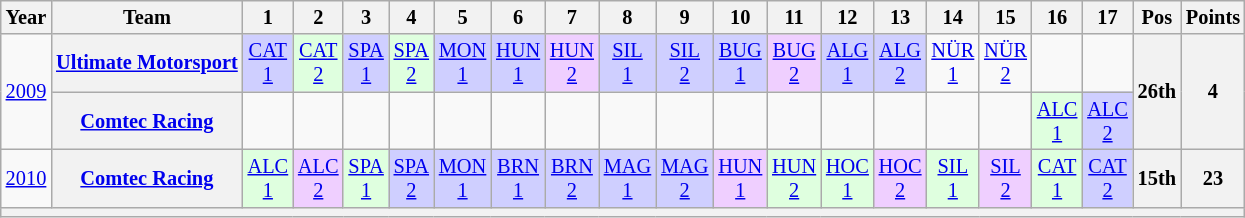<table class="wikitable" style="text-align:center; font-size:85%">
<tr>
<th>Year</th>
<th>Team</th>
<th>1</th>
<th>2</th>
<th>3</th>
<th>4</th>
<th>5</th>
<th>6</th>
<th>7</th>
<th>8</th>
<th>9</th>
<th>10</th>
<th>11</th>
<th>12</th>
<th>13</th>
<th>14</th>
<th>15</th>
<th>16</th>
<th>17</th>
<th>Pos</th>
<th>Points</th>
</tr>
<tr>
<td rowspan=2><a href='#'>2009</a></td>
<th nowrap><a href='#'>Ultimate Motorsport</a></th>
<td style="background:#cfcfff;"><a href='#'>CAT<br>1</a><br></td>
<td style="background:#dfffdf;"><a href='#'>CAT<br>2</a><br></td>
<td style="background:#cfcfff;"><a href='#'>SPA<br>1</a><br></td>
<td style="background:#dfffdf;"><a href='#'>SPA<br>2</a><br></td>
<td style="background:#cfcfff;"><a href='#'>MON<br>1</a><br></td>
<td style="background:#cfcfff;"><a href='#'>HUN<br>1</a><br></td>
<td style="background:#efcfff;"><a href='#'>HUN<br>2</a><br></td>
<td style="background:#cfcfff;"><a href='#'>SIL<br>1</a><br></td>
<td style="background:#cfcfff;"><a href='#'>SIL<br>2</a><br></td>
<td style="background:#cfcfff;"><a href='#'>BUG<br>1</a><br></td>
<td style="background:#efcfff;"><a href='#'>BUG<br>2</a><br></td>
<td style="background:#cfcfff;"><a href='#'>ALG<br>1</a><br></td>
<td style="background:#cfcfff;"><a href='#'>ALG<br>2</a><br></td>
<td><a href='#'>NÜR<br>1</a></td>
<td><a href='#'>NÜR<br>2</a></td>
<td></td>
<td></td>
<th rowspan=2>26th</th>
<th rowspan=2>4</th>
</tr>
<tr>
<th nowrap><a href='#'>Comtec Racing</a></th>
<td></td>
<td></td>
<td></td>
<td></td>
<td></td>
<td></td>
<td></td>
<td></td>
<td></td>
<td></td>
<td></td>
<td></td>
<td></td>
<td></td>
<td></td>
<td style="background:#dfffdf;"><a href='#'>ALC<br>1</a><br></td>
<td style="background:#cfcfff;"><a href='#'>ALC<br>2</a><br></td>
</tr>
<tr>
<td><a href='#'>2010</a></td>
<th nowrap><a href='#'>Comtec Racing</a></th>
<td style="background:#dfffdf;"><a href='#'>ALC<br>1</a><br></td>
<td style="background:#efcfff;"><a href='#'>ALC<br>2</a><br></td>
<td style="background:#dfffdf;"><a href='#'>SPA<br>1</a><br></td>
<td style="background:#cfcfff;"><a href='#'>SPA<br>2</a><br></td>
<td style="background:#cfcfff;"><a href='#'>MON<br>1</a><br></td>
<td style="background:#cfcfff;"><a href='#'>BRN<br>1</a><br></td>
<td style="background:#cfcfff;"><a href='#'>BRN<br>2</a><br></td>
<td style="background:#cfcfff;"><a href='#'>MAG<br>1</a><br></td>
<td style="background:#cfcfff;"><a href='#'>MAG<br>2</a><br></td>
<td style="background:#efcfff;"><a href='#'>HUN<br>1</a><br></td>
<td style="background:#dfffdf;"><a href='#'>HUN<br>2</a><br></td>
<td style="background:#dfffdf;"><a href='#'>HOC<br>1</a><br></td>
<td style="background:#efcfff;"><a href='#'>HOC<br>2</a><br></td>
<td style="background:#dfffdf;"><a href='#'>SIL<br>1</a><br></td>
<td style="background:#efcfff;"><a href='#'>SIL<br>2</a><br></td>
<td style="background:#dfffdf;"><a href='#'>CAT<br>1</a><br></td>
<td style="background:#cfcfff;"><a href='#'>CAT<br>2</a><br></td>
<th>15th</th>
<th>23</th>
</tr>
<tr>
<th colspan="21"></th>
</tr>
</table>
